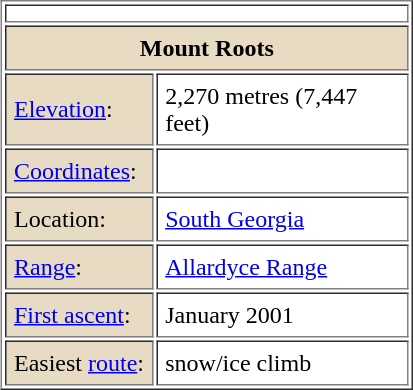<table border="1" bgcolor="#ffffff" cellpadding="5" align="right" width="275" style="margin-left:3px">
<tr>
<th colspan=2></th>
</tr>
<tr>
<th bgcolor=#e7dcc3 colspan=2>Mount Roots</th>
</tr>
<tr>
<td bgcolor=#e7dcc3><a href='#'>Elevation</a>:</td>
<td>2,270 metres (7,447 feet)</td>
</tr>
<tr>
<td bgcolor=#e7dcc3 width=90><a href='#'>Coordinates</a>:</td>
<td width=215></td>
</tr>
<tr>
<td bgcolor=#e7dcc3>Location:</td>
<td><a href='#'>South Georgia</a></td>
</tr>
<tr>
<td bgcolor=#e7dcc3><a href='#'>Range</a>:</td>
<td><a href='#'>Allardyce Range</a></td>
</tr>
<tr>
<td bgcolor=#e7dcc3><a href='#'>First ascent</a>:</td>
<td>January 2001</td>
</tr>
<tr>
<td bgcolor=#e7dcc3>Easiest <a href='#'>route</a>:</td>
<td>snow/ice climb</td>
</tr>
</table>
